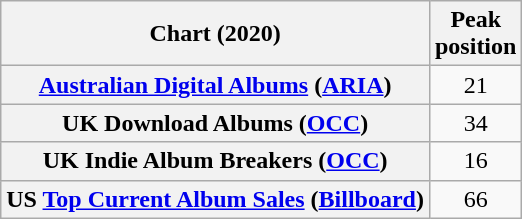<table class="wikitable sortable plainrowheaders" style="text-align:center">
<tr>
<th scope="col">Chart (2020)</th>
<th scope="col">Peak<br>position</th>
</tr>
<tr>
<th scope="row"><a href='#'>Australian Digital Albums</a> (<a href='#'>ARIA</a>)</th>
<td>21</td>
</tr>
<tr>
<th scope="row">UK Download Albums (<a href='#'>OCC</a>)</th>
<td>34</td>
</tr>
<tr>
<th scope="row">UK Indie Album Breakers (<a href='#'>OCC</a>)</th>
<td>16</td>
</tr>
<tr>
<th scope="row">US <a href='#'>Top Current Album Sales</a> (<a href='#'>Billboard</a>)</th>
<td>66</td>
</tr>
</table>
